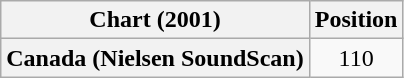<table class="wikitable plainrowheaders" style="text-align:center">
<tr>
<th scope="col">Chart (2001)</th>
<th scope="col">Position</th>
</tr>
<tr>
<th scope="row">Canada (Nielsen SoundScan)</th>
<td>110</td>
</tr>
</table>
